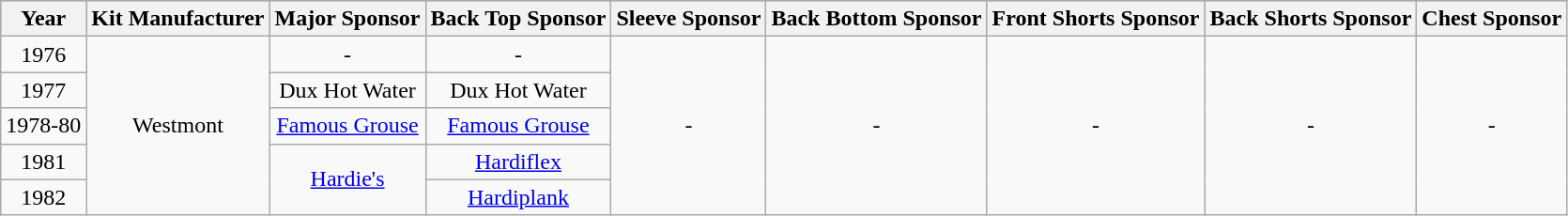<table class="wikitable sortable" style="text-align:center">
<tr style="background:#bdb76b;">
<th>Year</th>
<th>Kit Manufacturer</th>
<th>Major Sponsor</th>
<th>Back Top Sponsor</th>
<th>Sleeve Sponsor</th>
<th>Back Bottom Sponsor</th>
<th>Front Shorts Sponsor</th>
<th>Back Shorts Sponsor</th>
<th>Chest Sponsor</th>
</tr>
<tr>
<td>1976</td>
<td rowspan="5">Westmont</td>
<td>-</td>
<td>-</td>
<td rowspan="5">-</td>
<td rowspan="5">-</td>
<td rowspan="5">-</td>
<td rowspan="5">-</td>
<td rowspan="5">-</td>
</tr>
<tr>
<td>1977</td>
<td>Dux Hot Water</td>
<td>Dux Hot Water</td>
</tr>
<tr>
<td>1978-80</td>
<td><a href='#'> Famous Grouse</a></td>
<td><a href='#'> Famous Grouse</a></td>
</tr>
<tr>
<td>1981</td>
<td rowspan="2"><a href='#'> Hardie's</a></td>
<td><a href='#'> Hardiflex</a></td>
</tr>
<tr>
<td>1982</td>
<td><a href='#'> Hardiplank</a></td>
</tr>
</table>
